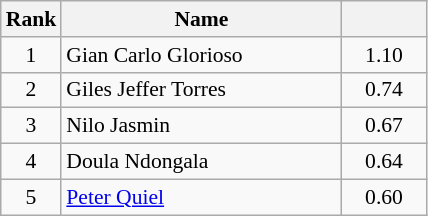<table class="wikitable" style="font-size:90%">
<tr>
<th width=30>Rank</th>
<th width=180>Name</th>
<th width=50></th>
</tr>
<tr>
<td style="text-align:center">1</td>
<td>Gian Carlo Glorioso</td>
<td style="text-align:center">1.10</td>
</tr>
<tr>
<td style="text-align:center">2</td>
<td>Giles Jeffer Torres</td>
<td style="text-align:center">0.74</td>
</tr>
<tr>
<td style="text-align:center">3</td>
<td>Nilo Jasmin</td>
<td style="text-align:center">0.67</td>
</tr>
<tr>
<td style="text-align:center">4</td>
<td>Doula Ndongala</td>
<td style="text-align:center">0.64</td>
</tr>
<tr>
<td style="text-align:center">5</td>
<td><a href='#'>Peter Quiel</a></td>
<td style="text-align:center">0.60</td>
</tr>
</table>
